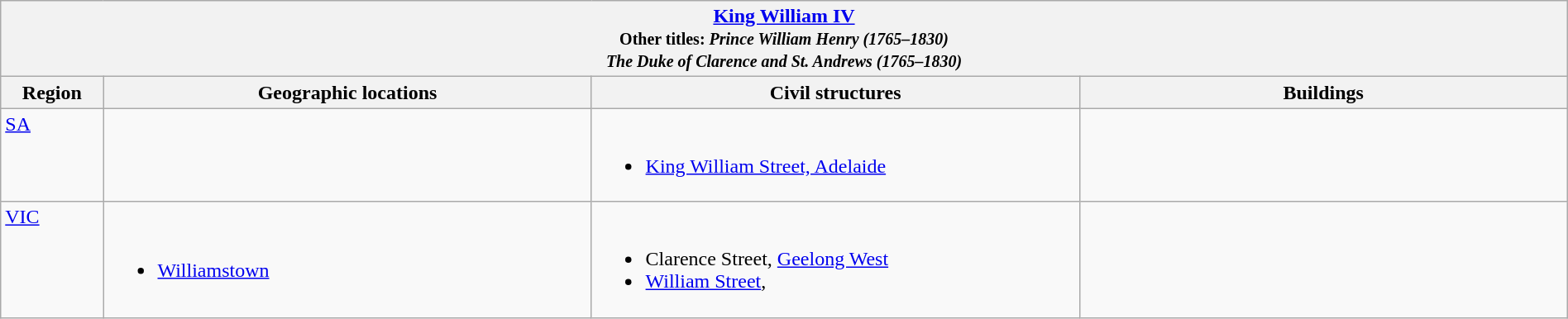<table class="wikitable" width="100%">
<tr>
<th colspan="4"> <a href='#'>King William IV</a><br><small>Other titles: <em>Prince William Henry (1765–1830)</em><br><em>The Duke of Clarence and St. Andrews (1765–1830)</em></small></th>
</tr>
<tr>
<th width="5%">Region</th>
<th width="23.75%">Geographic locations</th>
<th width="23.75%">Civil structures</th>
<th width="23.75%">Buildings</th>
</tr>
<tr>
<td align=left valign=top> <a href='#'>SA</a></td>
<td></td>
<td><br><ul><li><a href='#'>King William Street, Adelaide</a></li></ul></td>
<td></td>
</tr>
<tr>
<td align=left valign=top> <a href='#'>VIC</a></td>
<td><br><ul><li><a href='#'>Williamstown</a></li></ul></td>
<td><br><ul><li>Clarence Street, <a href='#'>Geelong West</a></li><li><a href='#'>William Street</a>, </li></ul></td>
<td></td>
</tr>
</table>
